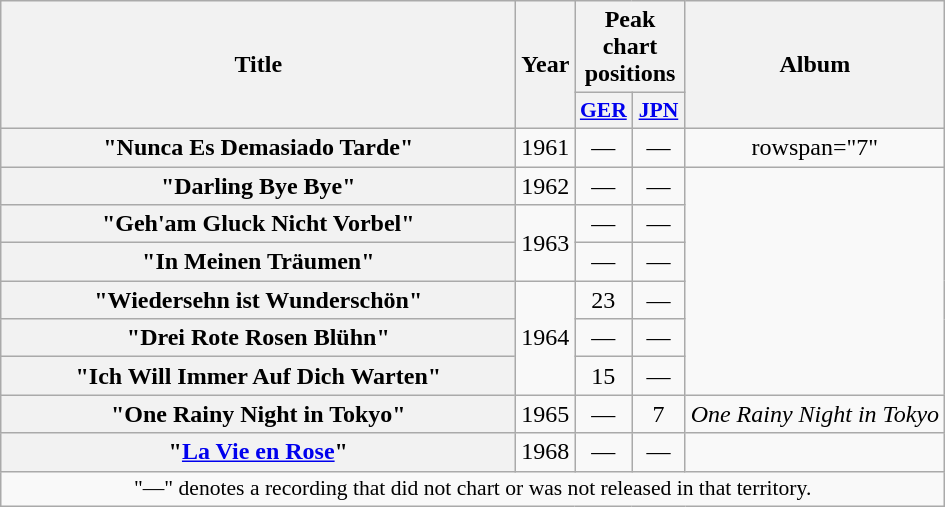<table class="wikitable plainrowheaders" style="text-align:center;" border="1">
<tr>
<th scope="col" rowspan="2" style="width:21em;">Title</th>
<th scope="col" rowspan="2">Year</th>
<th scope="col" colspan="2">Peak chart<br>positions</th>
<th scope="col" rowspan="2">Album</th>
</tr>
<tr>
<th scope="col" style="width:2em;font-size:90%;"><a href='#'>GER</a><br></th>
<th scope="col" style="width:2em;font-size:90%;"><a href='#'>JPN</a><br></th>
</tr>
<tr>
<th scope="row">"Nunca Es Demasiado Tarde"</th>
<td>1961</td>
<td>—</td>
<td>—</td>
<td>rowspan="7" </td>
</tr>
<tr>
<th scope="row">"Darling Bye Bye"</th>
<td>1962</td>
<td>—</td>
<td>—</td>
</tr>
<tr>
<th scope="row">"Geh'am Gluck Nicht Vorbel"</th>
<td rowspan="2">1963</td>
<td>—</td>
<td>—</td>
</tr>
<tr>
<th scope="row">"In Meinen Träumen"</th>
<td>—</td>
<td>—</td>
</tr>
<tr>
<th scope="row">"Wiedersehn ist Wunderschön"</th>
<td rowspan="3">1964</td>
<td>23</td>
<td>—</td>
</tr>
<tr>
<th scope="row">"Drei Rote Rosen Blühn"</th>
<td>—</td>
<td>—</td>
</tr>
<tr>
<th scope="row">"Ich Will Immer Auf Dich Warten"</th>
<td>15</td>
<td>—</td>
</tr>
<tr>
<th scope="row">"One Rainy Night in Tokyo"</th>
<td>1965</td>
<td>—</td>
<td>7</td>
<td><em>One Rainy Night in Tokyo</em></td>
</tr>
<tr>
<th scope="row">"<a href='#'>La Vie en Rose</a>"</th>
<td>1968</td>
<td>—</td>
<td>—</td>
<td></td>
</tr>
<tr>
<td colspan="5" style="font-size:90%">"—" denotes a recording that did not chart or was not released in that territory.</td>
</tr>
</table>
